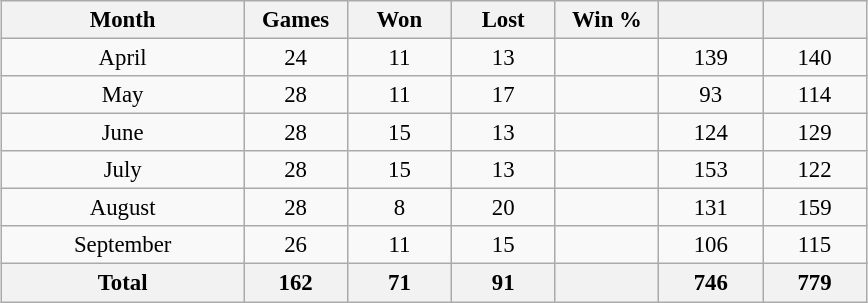<table class="wikitable" style="font-size:95%; text-align:center; width:38em;margin: 0.5em auto;">
<tr>
<th width="28%">Month</th>
<th width="12%">Games</th>
<th width="12%">Won</th>
<th width="12%">Lost</th>
<th width="12%">Win %</th>
<th width="12%"></th>
<th width="12%"></th>
</tr>
<tr>
<td>April</td>
<td>24</td>
<td>11</td>
<td>13</td>
<td></td>
<td>139</td>
<td>140</td>
</tr>
<tr>
<td>May</td>
<td>28</td>
<td>11</td>
<td>17</td>
<td></td>
<td>93</td>
<td>114</td>
</tr>
<tr>
<td>June</td>
<td>28</td>
<td>15</td>
<td>13</td>
<td></td>
<td>124</td>
<td>129</td>
</tr>
<tr>
<td>July</td>
<td>28</td>
<td>15</td>
<td>13</td>
<td></td>
<td>153</td>
<td>122</td>
</tr>
<tr>
<td>August</td>
<td>28</td>
<td>8</td>
<td>20</td>
<td></td>
<td>131</td>
<td>159</td>
</tr>
<tr>
<td>September</td>
<td>26</td>
<td>11</td>
<td>15</td>
<td></td>
<td>106</td>
<td>115</td>
</tr>
<tr>
<th>Total</th>
<th>162</th>
<th>71</th>
<th>91</th>
<th></th>
<th>746</th>
<th>779</th>
</tr>
</table>
